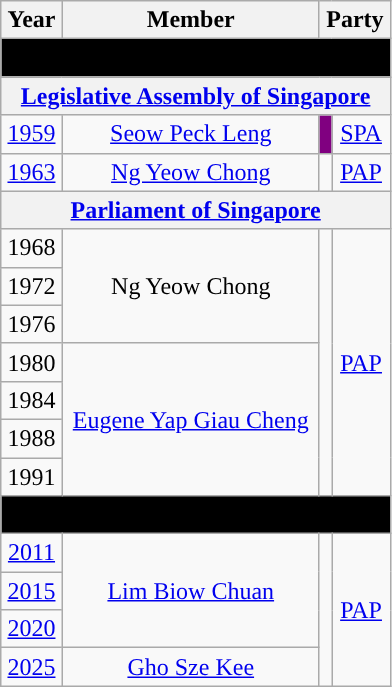<table class="wikitable" align="center" style="text-align:center">
<tr>
<th>Year</th>
<th>Member</th>
<th colspan="2">Party</th>
</tr>
<tr>
<td colspan=4 bgcolor=black><span><strong>Formation</strong></span></td>
</tr>
<tr>
<th colspan="4"><a href='#'>Legislative Assembly of Singapore</a></th>
</tr>
<tr>
<td><a href='#'>1959</a></td>
<td><a href='#'>Seow Peck Leng</a></td>
<td bgcolor=purple></td>
<td><a href='#'>SPA</a></td>
</tr>
<tr>
<td><a href='#'>1963</a></td>
<td><a href='#'>Ng Yeow Chong</a></td>
<td></td>
<td><a href='#'>PAP</a></td>
</tr>
<tr>
<th colspan="4"><a href='#'>Parliament of Singapore</a></th>
</tr>
<tr>
<td>1968</td>
<td rowspan="3">Ng Yeow Chong</td>
<td rowspan="7"></td>
<td rowspan="7"><a href='#'>PAP</a></td>
</tr>
<tr>
<td>1972</td>
</tr>
<tr>
<td>1976</td>
</tr>
<tr>
<td>1980</td>
<td rowspan="4"><a href='#'>Eugene Yap Giau Cheng</a></td>
</tr>
<tr>
<td>1984</td>
</tr>
<tr>
<td>1988</td>
</tr>
<tr>
<td>1991</td>
</tr>
<tr>
<td colspan=4 bgcolor=black><span><strong>Constituency abolished (1997 – 2011)</strong></span></td>
</tr>
<tr>
<td><a href='#'>2011</a></td>
<td rowspan="3"><a href='#'>Lim Biow Chuan</a></td>
<td rowspan="4"></td>
<td rowspan="4"><a href='#'>PAP</a></td>
</tr>
<tr>
<td><a href='#'>2015</a></td>
</tr>
<tr>
<td><a href='#'>2020</a></td>
</tr>
<tr>
<td><a href='#'>2025</a></td>
<td><a href='#'>Gho Sze Kee</a></td>
</tr>
</table>
